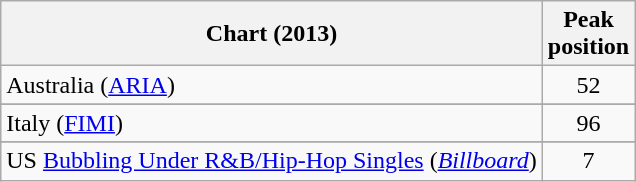<table class="wikitable plainrowheaders sortable">
<tr>
<th scope="col">Chart (2013)</th>
<th scope="col">Peak<br>position</th>
</tr>
<tr>
<td>Australia (<a href='#'>ARIA</a>)</td>
<td align="center">52</td>
</tr>
<tr>
</tr>
<tr>
</tr>
<tr>
</tr>
<tr>
</tr>
<tr>
<td>Italy (<a href='#'>FIMI</a>)</td>
<td style="text-align:center;">96</td>
</tr>
<tr>
</tr>
<tr>
</tr>
<tr>
</tr>
<tr>
<td scope="row">US <a href='#'>Bubbling Under R&B/Hip-Hop Singles</a> (<em><a href='#'>Billboard</a></em>)</td>
<td style="text-align:center;">7</td>
</tr>
</table>
